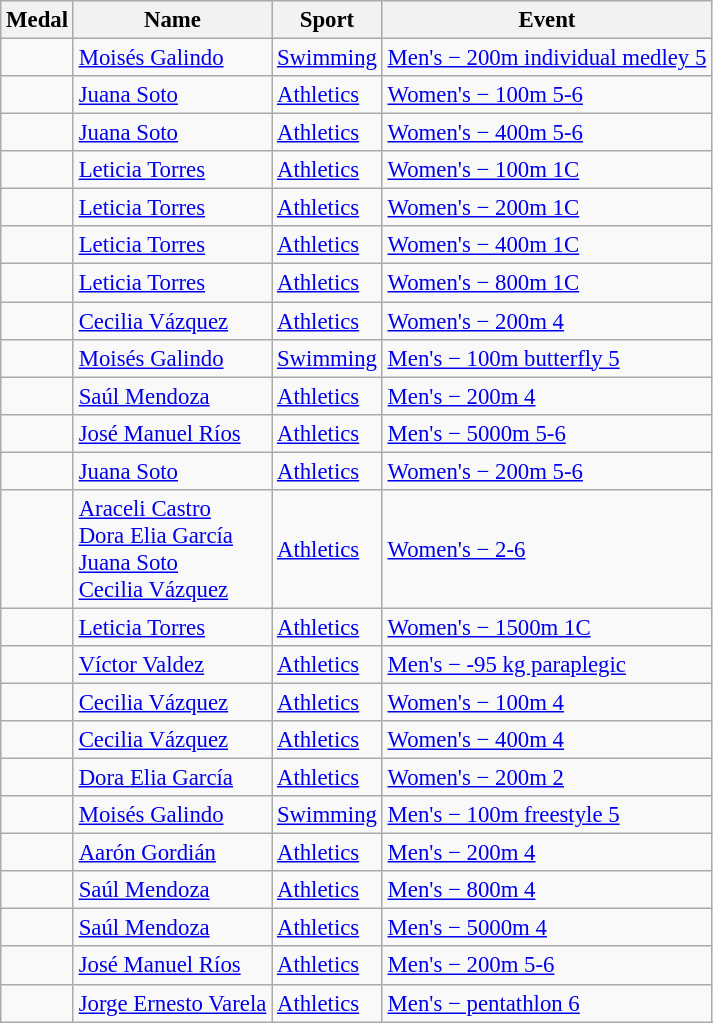<table class="wikitable sortable" style="font-size: 95%">
<tr>
<th>Medal</th>
<th>Name</th>
<th>Sport</th>
<th>Event</th>
</tr>
<tr>
<td></td>
<td><a href='#'>Moisés Galindo</a></td>
<td><a href='#'>Swimming</a></td>
<td><a href='#'>Men's − 200m individual medley 5</a></td>
</tr>
<tr>
<td></td>
<td><a href='#'>Juana Soto</a></td>
<td><a href='#'>Athletics</a></td>
<td><a href='#'>Women's − 100m 5-6</a></td>
</tr>
<tr>
<td></td>
<td><a href='#'>Juana Soto</a></td>
<td><a href='#'>Athletics</a></td>
<td><a href='#'>Women's − 400m 5-6</a></td>
</tr>
<tr>
<td></td>
<td><a href='#'>Leticia Torres</a></td>
<td><a href='#'>Athletics</a></td>
<td><a href='#'>Women's − 100m 1C</a></td>
</tr>
<tr>
<td></td>
<td><a href='#'>Leticia Torres</a></td>
<td><a href='#'>Athletics</a></td>
<td><a href='#'>Women's − 200m 1C</a></td>
</tr>
<tr>
<td></td>
<td><a href='#'>Leticia Torres</a></td>
<td><a href='#'>Athletics</a></td>
<td><a href='#'>Women's − 400m 1C</a></td>
</tr>
<tr>
<td></td>
<td><a href='#'>Leticia Torres</a></td>
<td><a href='#'>Athletics</a></td>
<td><a href='#'>Women's − 800m 1C</a></td>
</tr>
<tr>
<td></td>
<td><a href='#'>Cecilia Vázquez</a></td>
<td><a href='#'>Athletics</a></td>
<td><a href='#'>Women's − 200m 4</a></td>
</tr>
<tr>
<td></td>
<td><a href='#'>Moisés Galindo</a></td>
<td><a href='#'>Swimming</a></td>
<td><a href='#'>Men's − 100m butterfly 5</a></td>
</tr>
<tr>
<td></td>
<td><a href='#'>Saúl Mendoza</a></td>
<td><a href='#'>Athletics</a></td>
<td><a href='#'>Men's − 200m 4</a></td>
</tr>
<tr>
<td></td>
<td><a href='#'>José Manuel Ríos</a></td>
<td><a href='#'>Athletics</a></td>
<td><a href='#'>Men's − 5000m 5-6</a></td>
</tr>
<tr>
<td></td>
<td><a href='#'>Juana Soto</a></td>
<td><a href='#'>Athletics</a></td>
<td><a href='#'>Women's − 200m 5-6</a></td>
</tr>
<tr>
<td></td>
<td><a href='#'>Araceli Castro</a> <br> <a href='#'>Dora Elia García</a> <br> <a href='#'>Juana Soto</a> <br> <a href='#'>Cecilia Vázquez</a></td>
<td><a href='#'>Athletics</a></td>
<td><a href='#'>Women's −  2-6</a></td>
</tr>
<tr>
<td></td>
<td><a href='#'>Leticia Torres</a></td>
<td><a href='#'>Athletics</a></td>
<td><a href='#'>Women's − 1500m 1C</a></td>
</tr>
<tr>
<td></td>
<td><a href='#'>Víctor Valdez</a></td>
<td><a href='#'>Athletics</a></td>
<td><a href='#'>Men's − -95 kg paraplegic</a></td>
</tr>
<tr>
<td></td>
<td><a href='#'>Cecilia Vázquez</a></td>
<td><a href='#'>Athletics</a></td>
<td><a href='#'>Women's − 100m 4</a></td>
</tr>
<tr>
<td></td>
<td><a href='#'>Cecilia Vázquez</a></td>
<td><a href='#'>Athletics</a></td>
<td><a href='#'>Women's − 400m 4</a></td>
</tr>
<tr>
<td></td>
<td><a href='#'>Dora Elia García</a></td>
<td><a href='#'>Athletics</a></td>
<td><a href='#'>Women's − 200m 2</a></td>
</tr>
<tr>
<td></td>
<td><a href='#'>Moisés Galindo</a></td>
<td><a href='#'>Swimming</a></td>
<td><a href='#'>Men's − 100m freestyle 5</a></td>
</tr>
<tr>
<td></td>
<td><a href='#'>Aarón Gordián</a></td>
<td><a href='#'>Athletics</a></td>
<td><a href='#'>Men's − 200m 4</a></td>
</tr>
<tr>
<td></td>
<td><a href='#'>Saúl Mendoza</a></td>
<td><a href='#'>Athletics</a></td>
<td><a href='#'>Men's − 800m 4</a></td>
</tr>
<tr>
<td></td>
<td><a href='#'>Saúl Mendoza</a></td>
<td><a href='#'>Athletics</a></td>
<td><a href='#'>Men's − 5000m 4</a></td>
</tr>
<tr>
<td></td>
<td><a href='#'>José Manuel Ríos</a></td>
<td><a href='#'>Athletics</a></td>
<td><a href='#'>Men's − 200m 5-6</a></td>
</tr>
<tr>
<td></td>
<td><a href='#'>Jorge Ernesto Varela</a></td>
<td><a href='#'>Athletics</a></td>
<td><a href='#'>Men's − pentathlon 6</a></td>
</tr>
</table>
